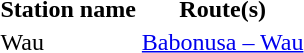<table>
<tr>
<th>Station name</th>
<th>Route(s)</th>
</tr>
<tr>
<td>Wau</td>
<td><a href='#'>Babonusa – Wau</a></td>
</tr>
<tr>
</tr>
</table>
